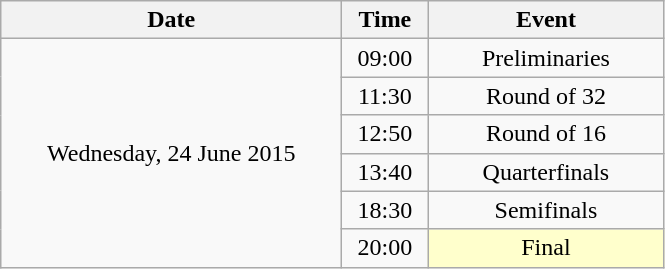<table class = "wikitable" style="text-align:center;">
<tr>
<th width=220>Date</th>
<th width=50>Time</th>
<th width=150>Event</th>
</tr>
<tr>
<td rowspan=6>Wednesday, 24 June 2015</td>
<td>09:00</td>
<td>Preliminaries</td>
</tr>
<tr>
<td>11:30</td>
<td>Round of 32</td>
</tr>
<tr>
<td>12:50</td>
<td>Round of 16</td>
</tr>
<tr>
<td>13:40</td>
<td>Quarterfinals</td>
</tr>
<tr>
<td>18:30</td>
<td>Semifinals</td>
</tr>
<tr>
<td>20:00</td>
<td bgcolor=ffffcc>Final</td>
</tr>
</table>
